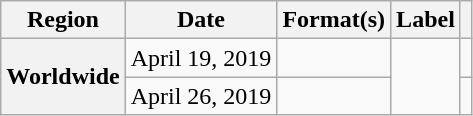<table class="wikitable plainrowheaders">
<tr>
<th scope="col">Region</th>
<th scope="col">Date</th>
<th scope="col">Format(s)</th>
<th scope="col">Label</th>
<th scope="col"></th>
</tr>
<tr>
<th scope="row" rowspan="2">Worldwide</th>
<td>April 19, 2019</td>
<td></td>
<td rowspan="2"></td>
<td></td>
</tr>
<tr>
<td>April 26, 2019</td>
<td></td>
<td></td>
</tr>
</table>
